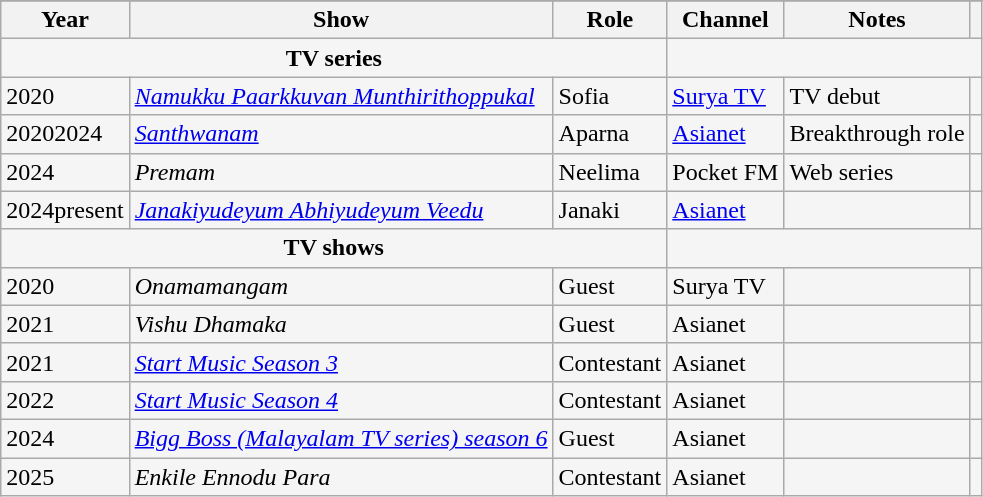<table class="wikitable sortable" style="background:#f5f5f5;">
<tr style="background:#B0C4DE;">
</tr>
<tr>
<th>Year</th>
<th>Show</th>
<th>Role</th>
<th>Channel</th>
<th>Notes</th>
<th></th>
</tr>
<tr>
<td style="text-align:center;" colspan="3"><strong>TV series</strong></td>
</tr>
<tr>
<td>2020</td>
<td><em><a href='#'>Namukku Paarkkuvan Munthirithoppukal</a></em></td>
<td>Sofia</td>
<td><a href='#'>Surya TV</a></td>
<td>TV debut</td>
<td></td>
</tr>
<tr>
<td>20202024</td>
<td><em><a href='#'>Santhwanam</a></em></td>
<td>Aparna</td>
<td><a href='#'>Asianet</a></td>
<td>Breakthrough role</td>
<td></td>
</tr>
<tr>
<td>2024</td>
<td><em>Premam</em></td>
<td>Neelima</td>
<td>Pocket FM</td>
<td>Web series</td>
<td></td>
</tr>
<tr>
<td>2024present</td>
<td><em><a href='#'>Janakiyudeyum Abhiyudeyum Veedu</a></em></td>
<td>Janaki</td>
<td><a href='#'>Asianet</a></td>
<td></td>
<td></td>
</tr>
<tr>
<td style="text-align:center;" colspan="3"><strong>TV shows</strong></td>
</tr>
<tr>
<td>2020</td>
<td><em>Onamamangam</em></td>
<td>Guest</td>
<td>Surya TV</td>
<td></td>
<td></td>
</tr>
<tr>
<td>2021</td>
<td><em>Vishu Dhamaka</em></td>
<td>Guest</td>
<td>Asianet</td>
<td></td>
<td></td>
</tr>
<tr>
<td>2021</td>
<td><em><a href='#'>Start Music Season 3</a></em></td>
<td>Contestant</td>
<td>Asianet</td>
<td></td>
<td></td>
</tr>
<tr>
<td>2022</td>
<td><em><a href='#'>Start Music Season 4</a></em></td>
<td>Contestant</td>
<td>Asianet</td>
<td></td>
<td></td>
</tr>
<tr>
<td>2024</td>
<td><em><a href='#'>Bigg Boss (Malayalam TV series) season 6</a></em></td>
<td>Guest</td>
<td>Asianet</td>
<td></td>
<td></td>
</tr>
<tr>
<td>2025</td>
<td><em>Enkile Ennodu Para</em></td>
<td>Contestant</td>
<td>Asianet</td>
<td></td>
<td></td>
</tr>
</table>
